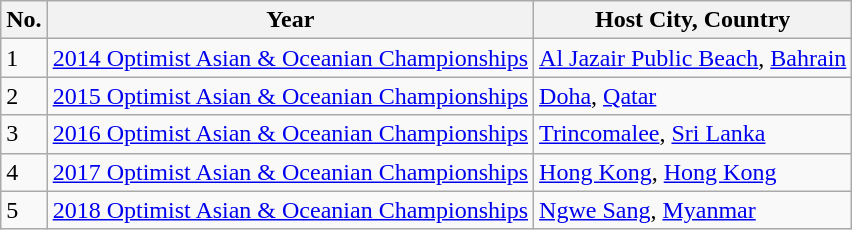<table class="wikitable">
<tr>
<th>No.</th>
<th>Year</th>
<th>Host City, Country</th>
</tr>
<tr>
<td>1</td>
<td><a href='#'>2014 Optimist Asian & Oceanian Championships</a></td>
<td> <a href='#'>Al Jazair Public Beach</a>, <a href='#'>Bahrain</a></td>
</tr>
<tr>
<td>2</td>
<td><a href='#'>2015 Optimist Asian & Oceanian Championships</a></td>
<td> <a href='#'>Doha</a>, <a href='#'>Qatar</a></td>
</tr>
<tr>
<td>3</td>
<td><a href='#'>2016 Optimist Asian & Oceanian Championships</a></td>
<td> <a href='#'>Trincomalee</a>, <a href='#'>Sri Lanka</a></td>
</tr>
<tr>
<td>4</td>
<td><a href='#'>2017 Optimist Asian & Oceanian Championships</a></td>
<td> <a href='#'>Hong Kong</a>, <a href='#'>Hong Kong</a></td>
</tr>
<tr>
<td>5</td>
<td><a href='#'>2018 Optimist Asian & Oceanian Championships</a></td>
<td> <a href='#'>Ngwe Sang</a>, <a href='#'>Myanmar</a></td>
</tr>
</table>
